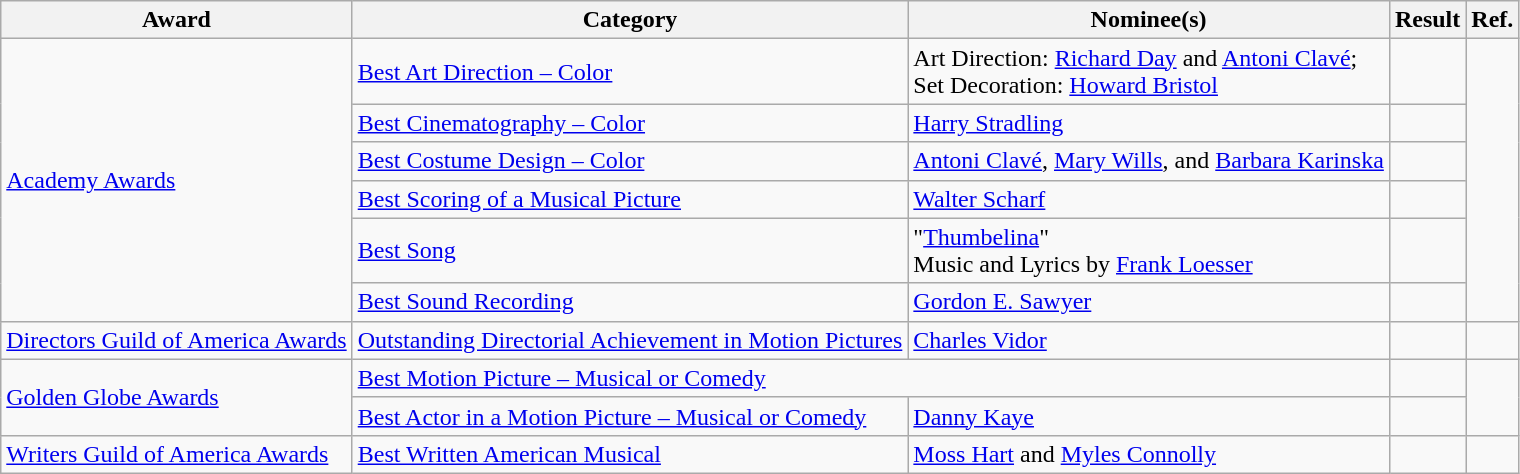<table class="wikitable plainrowheaders">
<tr>
<th>Award</th>
<th>Category</th>
<th>Nominee(s)</th>
<th>Result</th>
<th>Ref.</th>
</tr>
<tr>
<td rowspan="6"><a href='#'>Academy Awards</a></td>
<td><a href='#'>Best Art Direction – Color</a></td>
<td>Art Direction: <a href='#'>Richard Day</a> and <a href='#'>Antoni Clavé</a>; <br> Set Decoration: <a href='#'>Howard Bristol</a></td>
<td></td>
<td align="center" rowspan="6"> <br>  <br> </td>
</tr>
<tr>
<td><a href='#'>Best Cinematography – Color</a></td>
<td><a href='#'>Harry Stradling</a></td>
<td></td>
</tr>
<tr>
<td><a href='#'>Best Costume Design – Color</a></td>
<td><a href='#'>Antoni Clavé</a>, <a href='#'>Mary Wills</a>, and <a href='#'>Barbara Karinska</a></td>
<td></td>
</tr>
<tr>
<td><a href='#'>Best Scoring of a Musical Picture</a></td>
<td><a href='#'>Walter Scharf</a></td>
<td></td>
</tr>
<tr>
<td><a href='#'>Best Song</a></td>
<td>"<a href='#'>Thumbelina</a>" <br> Music and Lyrics by <a href='#'>Frank Loesser</a></td>
<td></td>
</tr>
<tr>
<td><a href='#'>Best Sound Recording</a></td>
<td><a href='#'>Gordon E. Sawyer</a></td>
<td></td>
</tr>
<tr>
<td><a href='#'>Directors Guild of America Awards</a></td>
<td><a href='#'>Outstanding Directorial Achievement in Motion Pictures</a></td>
<td><a href='#'>Charles Vidor</a></td>
<td></td>
<td align="center"></td>
</tr>
<tr>
<td rowspan="2"><a href='#'>Golden Globe Awards</a></td>
<td colspan="2"><a href='#'>Best Motion Picture – Musical or Comedy</a></td>
<td></td>
<td align="center" rowspan="2"></td>
</tr>
<tr>
<td><a href='#'>Best Actor in a Motion Picture – Musical or Comedy</a></td>
<td><a href='#'>Danny Kaye</a></td>
<td></td>
</tr>
<tr>
<td><a href='#'>Writers Guild of America Awards</a></td>
<td><a href='#'>Best Written American Musical</a></td>
<td><a href='#'>Moss Hart</a> and <a href='#'>Myles Connolly</a></td>
<td></td>
<td align="center"></td>
</tr>
</table>
